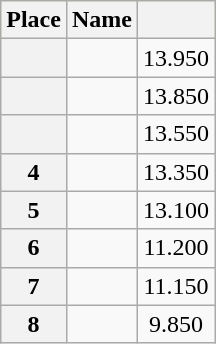<table class="wikitable sortable" style="text-align:center">
<tr bgcolor=fffcaf>
<th scope=col>Place</th>
<th scope=col>Name</th>
<th scope=col></th>
</tr>
<tr>
<th scope=row></th>
<td align=left></td>
<td>13.950</td>
</tr>
<tr>
<th scope=row></th>
<td align=left></td>
<td>13.850</td>
</tr>
<tr>
<th scope=row></th>
<td align=left></td>
<td>13.550</td>
</tr>
<tr>
<th scope=row><strong>4</strong></th>
<td align=left></td>
<td>13.350</td>
</tr>
<tr>
<th scope=row><strong>5</strong></th>
<td align=left></td>
<td>13.100</td>
</tr>
<tr>
<th scope=row><strong>6</strong></th>
<td align=left></td>
<td>11.200</td>
</tr>
<tr>
<th scope=row><strong>7</strong></th>
<td align=left></td>
<td>11.150</td>
</tr>
<tr>
<th scope=row><strong>8</strong></th>
<td align=left></td>
<td>9.850</td>
</tr>
</table>
